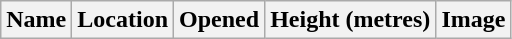<table class="wikitable">
<tr>
<th>Name</th>
<th>Location</th>
<th>Opened</th>
<th>Height (metres)</th>
<th>Image<br>










</th>
</tr>
</table>
